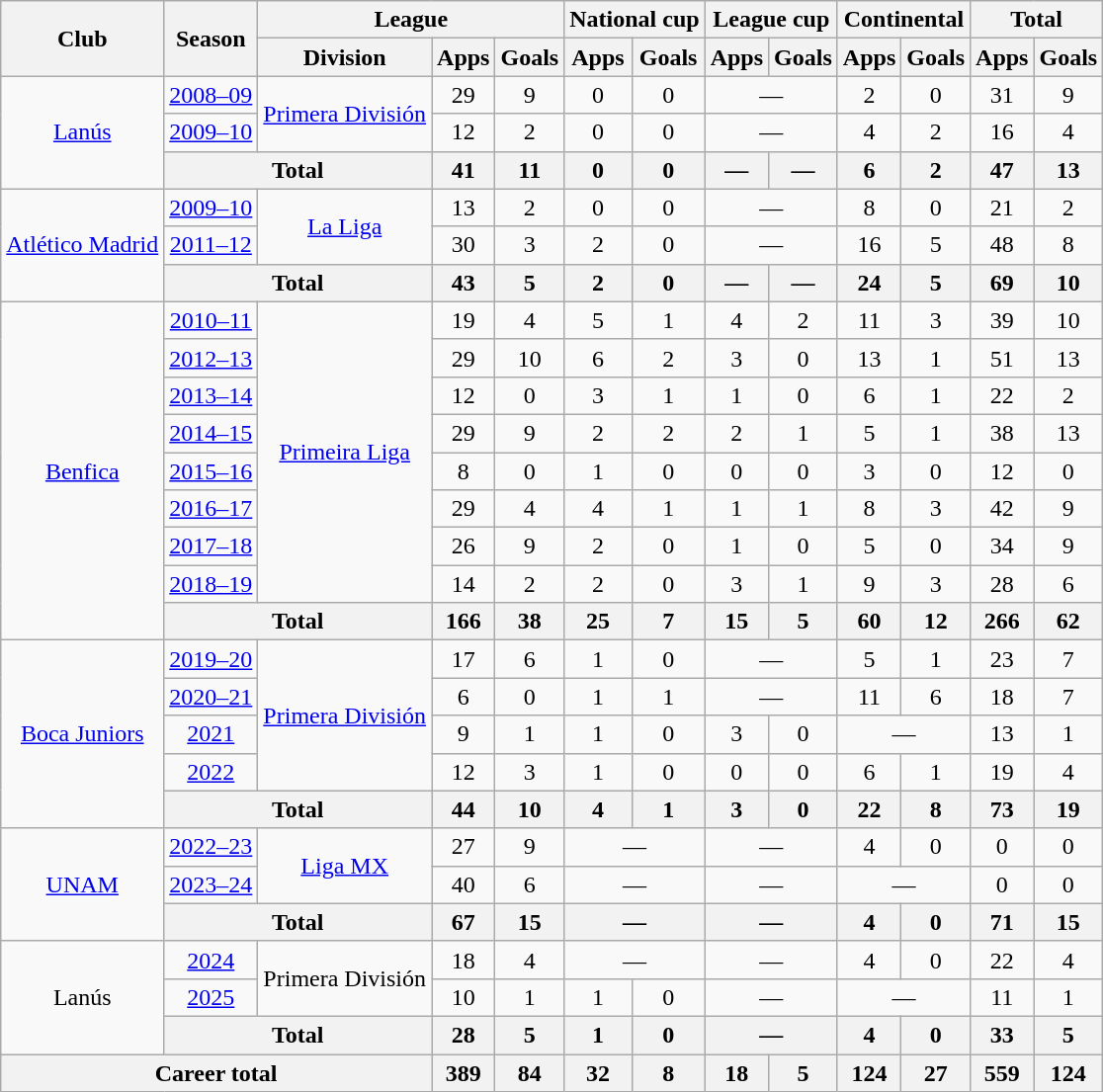<table class="wikitable" style="text-align:center">
<tr>
<th rowspan="2">Club</th>
<th rowspan="2">Season</th>
<th colspan="3">League</th>
<th colspan="2">National cup</th>
<th colspan="2">League cup</th>
<th colspan="2">Continental</th>
<th colspan="2">Total</th>
</tr>
<tr>
<th>Division</th>
<th>Apps</th>
<th>Goals</th>
<th>Apps</th>
<th>Goals</th>
<th>Apps</th>
<th>Goals</th>
<th>Apps</th>
<th>Goals</th>
<th>Apps</th>
<th>Goals</th>
</tr>
<tr>
<td rowspan="3"><a href='#'>Lanús</a></td>
<td><a href='#'>2008–09</a></td>
<td rowspan="2"><a href='#'>Primera División</a></td>
<td>29</td>
<td>9</td>
<td>0</td>
<td>0</td>
<td colspan="2">—</td>
<td>2</td>
<td>0</td>
<td>31</td>
<td>9</td>
</tr>
<tr>
<td><a href='#'>2009–10</a></td>
<td>12</td>
<td>2</td>
<td>0</td>
<td>0</td>
<td colspan="2">—</td>
<td>4</td>
<td>2</td>
<td>16</td>
<td>4</td>
</tr>
<tr>
<th colspan="2">Total</th>
<th>41</th>
<th>11</th>
<th>0</th>
<th>0</th>
<th>—</th>
<th>—</th>
<th>6</th>
<th>2</th>
<th>47</th>
<th>13</th>
</tr>
<tr>
<td rowspan="3"><a href='#'>Atlético Madrid</a></td>
<td><a href='#'>2009–10</a></td>
<td rowspan="2"><a href='#'>La Liga</a></td>
<td>13</td>
<td>2</td>
<td>0</td>
<td>0</td>
<td colspan="2">—</td>
<td>8</td>
<td>0</td>
<td>21</td>
<td>2</td>
</tr>
<tr>
<td><a href='#'>2011–12</a></td>
<td>30</td>
<td>3</td>
<td>2</td>
<td>0</td>
<td colspan="2">—</td>
<td>16</td>
<td>5</td>
<td>48</td>
<td>8</td>
</tr>
<tr>
<th colspan="2">Total</th>
<th>43</th>
<th>5</th>
<th>2</th>
<th>0</th>
<th>—</th>
<th>—</th>
<th>24</th>
<th>5</th>
<th>69</th>
<th>10</th>
</tr>
<tr>
<td rowspan="9"><a href='#'>Benfica</a></td>
<td><a href='#'>2010–11</a></td>
<td rowspan="8"><a href='#'>Primeira Liga</a></td>
<td>19</td>
<td>4</td>
<td>5</td>
<td>1</td>
<td>4</td>
<td>2</td>
<td>11</td>
<td>3</td>
<td>39</td>
<td>10</td>
</tr>
<tr>
<td><a href='#'>2012–13</a></td>
<td>29</td>
<td>10</td>
<td>6</td>
<td>2</td>
<td>3</td>
<td>0</td>
<td>13</td>
<td>1</td>
<td>51</td>
<td>13</td>
</tr>
<tr>
<td><a href='#'>2013–14</a></td>
<td>12</td>
<td>0</td>
<td>3</td>
<td>1</td>
<td>1</td>
<td>0</td>
<td>6</td>
<td>1</td>
<td>22</td>
<td>2</td>
</tr>
<tr>
<td><a href='#'>2014–15</a></td>
<td>29</td>
<td>9</td>
<td>2</td>
<td>2</td>
<td>2</td>
<td>1</td>
<td>5</td>
<td>1</td>
<td>38</td>
<td>13</td>
</tr>
<tr>
<td><a href='#'>2015–16</a></td>
<td>8</td>
<td>0</td>
<td>1</td>
<td>0</td>
<td>0</td>
<td>0</td>
<td>3</td>
<td>0</td>
<td>12</td>
<td>0</td>
</tr>
<tr>
<td><a href='#'>2016–17</a></td>
<td>29</td>
<td>4</td>
<td>4</td>
<td>1</td>
<td>1</td>
<td>1</td>
<td>8</td>
<td>3</td>
<td>42</td>
<td>9</td>
</tr>
<tr>
<td><a href='#'>2017–18</a></td>
<td>26</td>
<td>9</td>
<td>2</td>
<td>0</td>
<td>1</td>
<td>0</td>
<td>5</td>
<td>0</td>
<td>34</td>
<td>9</td>
</tr>
<tr>
<td><a href='#'>2018–19</a></td>
<td>14</td>
<td>2</td>
<td>2</td>
<td>0</td>
<td>3</td>
<td>1</td>
<td>9</td>
<td>3</td>
<td>28</td>
<td>6</td>
</tr>
<tr>
<th colspan="2">Total</th>
<th>166</th>
<th>38</th>
<th>25</th>
<th>7</th>
<th>15</th>
<th>5</th>
<th>60</th>
<th>12</th>
<th>266</th>
<th>62</th>
</tr>
<tr>
<td rowspan="5"><a href='#'>Boca Juniors</a></td>
<td><a href='#'>2019–20</a></td>
<td rowspan="4"><a href='#'>Primera División</a></td>
<td>17</td>
<td>6</td>
<td>1</td>
<td>0</td>
<td colspan="2">—</td>
<td>5</td>
<td>1</td>
<td>23</td>
<td>7</td>
</tr>
<tr>
<td><a href='#'>2020–21</a></td>
<td>6</td>
<td>0</td>
<td>1</td>
<td>1</td>
<td colspan="2">—</td>
<td>11</td>
<td>6</td>
<td>18</td>
<td>7</td>
</tr>
<tr>
<td><a href='#'>2021</a></td>
<td>9</td>
<td>1</td>
<td>1</td>
<td>0</td>
<td>3</td>
<td>0</td>
<td colspan=2>—</td>
<td>13</td>
<td>1</td>
</tr>
<tr>
<td><a href='#'>2022</a></td>
<td>12</td>
<td>3</td>
<td>1</td>
<td>0</td>
<td>0</td>
<td>0</td>
<td>6</td>
<td>1</td>
<td>19</td>
<td>4</td>
</tr>
<tr>
<th colspan="2">Total</th>
<th>44</th>
<th>10</th>
<th>4</th>
<th>1</th>
<th>3</th>
<th>0</th>
<th>22</th>
<th>8</th>
<th>73</th>
<th>19</th>
</tr>
<tr>
<td rowspan="3"><a href='#'>UNAM</a></td>
<td><a href='#'>2022–23</a></td>
<td rowspan="2"><a href='#'>Liga MX</a></td>
<td>27</td>
<td>9</td>
<td colspan=2>—</td>
<td colspan=2>—</td>
<td>4</td>
<td>0</td>
<td>0</td>
<td>0</td>
</tr>
<tr>
<td><a href='#'>2023–24</a></td>
<td>40</td>
<td>6</td>
<td colspan=2>—</td>
<td colspan=2>—</td>
<td colspan=2>—</td>
<td>0</td>
<td>0</td>
</tr>
<tr>
<th colspan="2">Total</th>
<th>67</th>
<th>15</th>
<th colspan=2>—</th>
<th colspan=2>—</th>
<th>4</th>
<th>0</th>
<th>71</th>
<th>15</th>
</tr>
<tr>
<td rowspan="3">Lanús</td>
<td><a href='#'>2024</a></td>
<td rowspan="2">Primera División</td>
<td>18</td>
<td>4</td>
<td colspan=2>—</td>
<td colspan=2>—</td>
<td>4</td>
<td>0</td>
<td>22</td>
<td>4</td>
</tr>
<tr>
<td><a href='#'>2025</a></td>
<td>10</td>
<td>1</td>
<td>1</td>
<td>0</td>
<td colspan=2>—</td>
<td colspan=2>—</td>
<td>11</td>
<td>1</td>
</tr>
<tr>
<th colspan="2">Total</th>
<th>28</th>
<th>5</th>
<th>1</th>
<th>0</th>
<th colspan=2>—</th>
<th>4</th>
<th>0</th>
<th>33</th>
<th>5</th>
</tr>
<tr>
<th colspan="3">Career total</th>
<th>389</th>
<th>84</th>
<th>32</th>
<th>8</th>
<th>18</th>
<th>5</th>
<th>124</th>
<th>27</th>
<th>559</th>
<th>124</th>
</tr>
</table>
